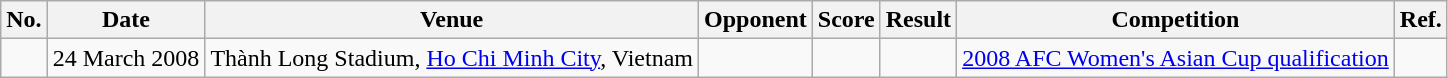<table class="wikitable">
<tr>
<th>No.</th>
<th>Date</th>
<th>Venue</th>
<th>Opponent</th>
<th>Score</th>
<th>Result</th>
<th>Competition</th>
<th>Ref.</th>
</tr>
<tr>
<td></td>
<td>24 March 2008</td>
<td>Thành Long Stadium, <a href='#'>Ho Chi Minh City</a>, Vietnam</td>
<td></td>
<td></td>
<td></td>
<td><a href='#'>2008 AFC Women's Asian Cup qualification</a></td>
<td></td>
</tr>
</table>
